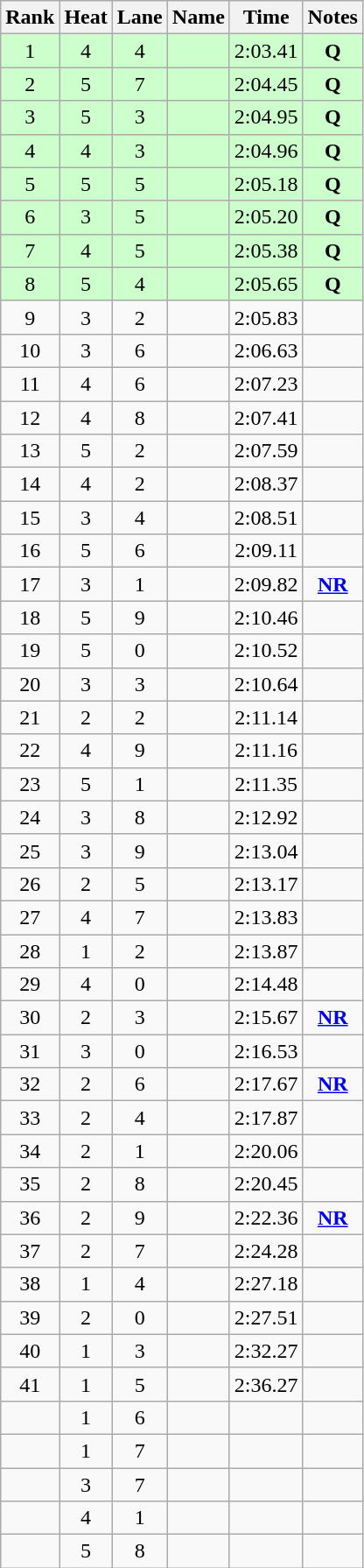<table class="wikitable sortable" style="text-align:center">
<tr>
<th>Rank</th>
<th>Heat</th>
<th>Lane</th>
<th>Name</th>
<th>Time</th>
<th>Notes</th>
</tr>
<tr bgcolor=ccffcc>
<td>1</td>
<td>4</td>
<td>4</td>
<td align=left></td>
<td>2:03.41</td>
<td><strong>Q</strong></td>
</tr>
<tr bgcolor=ccffcc>
<td>2</td>
<td>5</td>
<td>7</td>
<td align=left></td>
<td>2:04.45</td>
<td><strong>Q</strong></td>
</tr>
<tr bgcolor=ccffcc>
<td>3</td>
<td>5</td>
<td>3</td>
<td align=left></td>
<td>2:04.95</td>
<td><strong>Q</strong></td>
</tr>
<tr bgcolor=ccffcc>
<td>4</td>
<td>4</td>
<td>3</td>
<td align=left></td>
<td>2:04.96</td>
<td><strong>Q</strong></td>
</tr>
<tr bgcolor=ccffcc>
<td>5</td>
<td>5</td>
<td>5</td>
<td align=left></td>
<td>2:05.18</td>
<td><strong>Q</strong></td>
</tr>
<tr bgcolor=ccffcc>
<td>6</td>
<td>3</td>
<td>5</td>
<td align=left></td>
<td>2:05.20</td>
<td><strong>Q</strong></td>
</tr>
<tr bgcolor=ccffcc>
<td>7</td>
<td>4</td>
<td>5</td>
<td align=left></td>
<td>2:05.38</td>
<td><strong>Q</strong></td>
</tr>
<tr bgcolor=ccffcc>
<td>8</td>
<td>5</td>
<td>4</td>
<td align=left></td>
<td>2:05.65</td>
<td><strong>Q</strong></td>
</tr>
<tr>
<td>9</td>
<td>3</td>
<td>2</td>
<td align=left></td>
<td>2:05.83</td>
<td></td>
</tr>
<tr>
<td>10</td>
<td>3</td>
<td>6</td>
<td align=left></td>
<td>2:06.63</td>
<td></td>
</tr>
<tr>
<td>11</td>
<td>4</td>
<td>6</td>
<td align=left></td>
<td>2:07.23</td>
<td></td>
</tr>
<tr>
<td>12</td>
<td>4</td>
<td>8</td>
<td align=left></td>
<td>2:07.41</td>
<td></td>
</tr>
<tr>
<td>13</td>
<td>5</td>
<td>2</td>
<td align=left></td>
<td>2:07.59</td>
<td></td>
</tr>
<tr>
<td>14</td>
<td>4</td>
<td>2</td>
<td align=left></td>
<td>2:08.37</td>
<td></td>
</tr>
<tr>
<td>15</td>
<td>3</td>
<td>4</td>
<td align=left></td>
<td>2:08.51</td>
<td></td>
</tr>
<tr>
<td>16</td>
<td>5</td>
<td>6</td>
<td align=left></td>
<td>2:09.11</td>
<td></td>
</tr>
<tr>
<td>17</td>
<td>3</td>
<td>1</td>
<td align=left></td>
<td>2:09.82</td>
<td><strong><a href='#'>NR</a></strong></td>
</tr>
<tr>
<td>18</td>
<td>5</td>
<td>9</td>
<td align=left></td>
<td>2:10.46</td>
<td></td>
</tr>
<tr>
<td>19</td>
<td>5</td>
<td>0</td>
<td align=left></td>
<td>2:10.52</td>
<td></td>
</tr>
<tr>
<td>20</td>
<td>3</td>
<td>3</td>
<td align=left></td>
<td>2:10.64</td>
<td></td>
</tr>
<tr>
<td>21</td>
<td>2</td>
<td>2</td>
<td align=left></td>
<td>2:11.14</td>
<td></td>
</tr>
<tr>
<td>22</td>
<td>4</td>
<td>9</td>
<td align=left></td>
<td>2:11.16</td>
<td></td>
</tr>
<tr>
<td>23</td>
<td>5</td>
<td>1</td>
<td align=left></td>
<td>2:11.35</td>
<td></td>
</tr>
<tr>
<td>24</td>
<td>3</td>
<td>8</td>
<td align=left></td>
<td>2:12.92</td>
<td></td>
</tr>
<tr>
<td>25</td>
<td>3</td>
<td>9</td>
<td align=left></td>
<td>2:13.04</td>
<td></td>
</tr>
<tr>
<td>26</td>
<td>2</td>
<td>5</td>
<td align=left></td>
<td>2:13.17</td>
<td></td>
</tr>
<tr>
<td>27</td>
<td>4</td>
<td>7</td>
<td align=left></td>
<td>2:13.83</td>
<td></td>
</tr>
<tr>
<td>28</td>
<td>1</td>
<td>2</td>
<td align=left></td>
<td>2:13.87</td>
<td></td>
</tr>
<tr>
<td>29</td>
<td>4</td>
<td>0</td>
<td align=left></td>
<td>2:14.48</td>
<td></td>
</tr>
<tr>
<td>30</td>
<td>2</td>
<td>3</td>
<td align=left></td>
<td>2:15.67</td>
<td><strong><a href='#'>NR</a></strong></td>
</tr>
<tr>
<td>31</td>
<td>3</td>
<td>0</td>
<td align=left></td>
<td>2:16.53</td>
<td></td>
</tr>
<tr>
<td>32</td>
<td>2</td>
<td>6</td>
<td align=left></td>
<td>2:17.67</td>
<td><strong><a href='#'>NR</a></strong></td>
</tr>
<tr>
<td>33</td>
<td>2</td>
<td>4</td>
<td align=left></td>
<td>2:17.87</td>
<td></td>
</tr>
<tr>
<td>34</td>
<td>2</td>
<td>1</td>
<td align=left></td>
<td>2:20.06</td>
<td></td>
</tr>
<tr>
<td>35</td>
<td>2</td>
<td>8</td>
<td align=left></td>
<td>2:20.45</td>
<td></td>
</tr>
<tr>
<td>36</td>
<td>2</td>
<td>9</td>
<td align=left></td>
<td>2:22.36</td>
<td><strong><a href='#'>NR</a></strong></td>
</tr>
<tr>
<td>37</td>
<td>2</td>
<td>7</td>
<td align=left></td>
<td>2:24.28</td>
<td></td>
</tr>
<tr>
<td>38</td>
<td>1</td>
<td>4</td>
<td align=left></td>
<td>2:27.18</td>
<td></td>
</tr>
<tr>
<td>39</td>
<td>2</td>
<td>0</td>
<td align=left></td>
<td>2:27.51</td>
<td></td>
</tr>
<tr>
<td>40</td>
<td>1</td>
<td>3</td>
<td align=left></td>
<td>2:32.27</td>
<td></td>
</tr>
<tr>
<td>41</td>
<td>1</td>
<td>5</td>
<td align=left></td>
<td>2:36.27</td>
<td></td>
</tr>
<tr>
<td></td>
<td>1</td>
<td>6</td>
<td align=left></td>
<td></td>
<td></td>
</tr>
<tr>
<td></td>
<td>1</td>
<td>7</td>
<td align=left></td>
<td></td>
<td></td>
</tr>
<tr>
<td></td>
<td>3</td>
<td>7</td>
<td align=left></td>
<td></td>
<td></td>
</tr>
<tr>
<td></td>
<td>4</td>
<td>1</td>
<td align=left></td>
<td></td>
<td></td>
</tr>
<tr>
<td></td>
<td>5</td>
<td>8</td>
<td align=left></td>
<td></td>
<td></td>
</tr>
</table>
